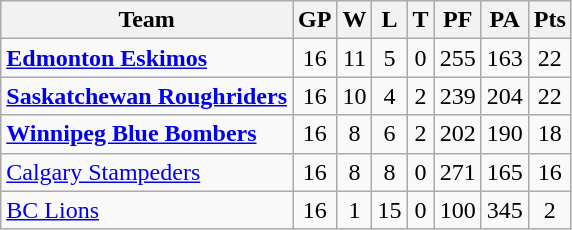<table class="wikitable">
<tr>
<th>Team</th>
<th>GP</th>
<th>W</th>
<th>L</th>
<th>T</th>
<th>PF</th>
<th>PA</th>
<th>Pts</th>
</tr>
<tr align="center">
<td align="left"><strong><a href='#'>Edmonton Eskimos</a></strong></td>
<td>16</td>
<td>11</td>
<td>5</td>
<td>0</td>
<td>255</td>
<td>163</td>
<td>22</td>
</tr>
<tr align="center">
<td align="left"><strong><a href='#'>Saskatchewan Roughriders</a></strong></td>
<td>16</td>
<td>10</td>
<td>4</td>
<td>2</td>
<td>239</td>
<td>204</td>
<td>22</td>
</tr>
<tr align="center">
<td align="left"><strong><a href='#'>Winnipeg Blue Bombers</a></strong></td>
<td>16</td>
<td>8</td>
<td>6</td>
<td>2</td>
<td>202</td>
<td>190</td>
<td>18</td>
</tr>
<tr align="center">
<td align="left"><a href='#'>Calgary Stampeders</a></td>
<td>16</td>
<td>8</td>
<td>8</td>
<td>0</td>
<td>271</td>
<td>165</td>
<td>16</td>
</tr>
<tr align="center">
<td align="left"><a href='#'>BC Lions</a></td>
<td>16</td>
<td>1</td>
<td>15</td>
<td>0</td>
<td>100</td>
<td>345</td>
<td>2</td>
</tr>
</table>
